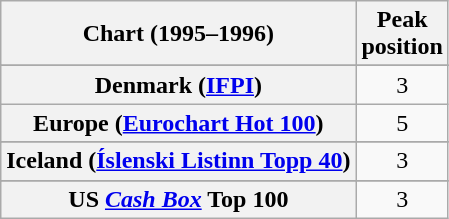<table class="wikitable sortable plainrowheaders" style="text-align:center">
<tr>
<th>Chart (1995–1996)</th>
<th>Peak<br>position</th>
</tr>
<tr>
</tr>
<tr>
</tr>
<tr>
</tr>
<tr>
</tr>
<tr>
</tr>
<tr>
<th scope="row">Denmark (<a href='#'>IFPI</a>)</th>
<td>3</td>
</tr>
<tr>
<th scope="row">Europe (<a href='#'>Eurochart Hot 100</a>)</th>
<td>5</td>
</tr>
<tr>
</tr>
<tr>
<th scope="row">Iceland (<a href='#'>Íslenski Listinn Topp 40</a>)</th>
<td>3</td>
</tr>
<tr>
</tr>
<tr>
</tr>
<tr>
</tr>
<tr>
</tr>
<tr>
</tr>
<tr>
</tr>
<tr>
</tr>
<tr>
</tr>
<tr>
</tr>
<tr>
</tr>
<tr>
</tr>
<tr>
</tr>
<tr>
</tr>
<tr>
</tr>
<tr>
<th scope="row">US <em><a href='#'>Cash Box</a></em> Top 100</th>
<td>3</td>
</tr>
</table>
